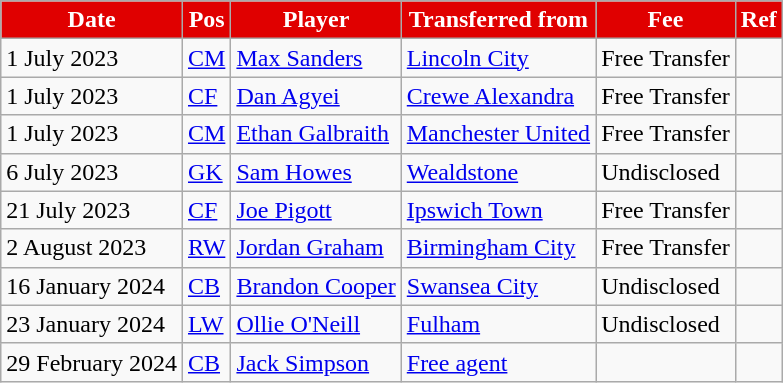<table class="wikitable plainrowheaders sortable">
<tr>
<th style="background:#E00000;color:white">Date</th>
<th style="background:#E00000;color:white">Pos</th>
<th style="background:#E00000;color:white">Player</th>
<th style="background:#E00000;color:white">Transferred from</th>
<th style="background:#E00000;color:white">Fee</th>
<th style="background:#E00000;color:white">Ref</th>
</tr>
<tr>
<td>1 July 2023</td>
<td><a href='#'>CM</a></td>
<td> <a href='#'>Max Sanders</a></td>
<td> <a href='#'>Lincoln City</a></td>
<td>Free Transfer</td>
<td></td>
</tr>
<tr>
<td>1 July 2023</td>
<td><a href='#'>CF</a></td>
<td> <a href='#'>Dan Agyei</a></td>
<td> <a href='#'>Crewe Alexandra</a></td>
<td>Free Transfer</td>
<td></td>
</tr>
<tr>
<td>1 July 2023</td>
<td><a href='#'>CM</a></td>
<td> <a href='#'>Ethan Galbraith</a></td>
<td> <a href='#'>Manchester United</a></td>
<td>Free Transfer</td>
<td></td>
</tr>
<tr>
<td>6 July 2023</td>
<td><a href='#'>GK</a></td>
<td> <a href='#'>Sam Howes</a></td>
<td> <a href='#'>Wealdstone</a></td>
<td>Undisclosed</td>
<td></td>
</tr>
<tr>
<td>21 July 2023</td>
<td><a href='#'>CF</a></td>
<td> <a href='#'>Joe Pigott</a></td>
<td> <a href='#'>Ipswich Town</a></td>
<td>Free Transfer</td>
<td></td>
</tr>
<tr>
<td>2 August 2023</td>
<td><a href='#'>RW</a></td>
<td> <a href='#'>Jordan Graham</a></td>
<td> <a href='#'>Birmingham City</a></td>
<td>Free Transfer</td>
<td></td>
</tr>
<tr>
<td>16 January 2024</td>
<td><a href='#'>CB</a></td>
<td> <a href='#'>Brandon Cooper</a></td>
<td> <a href='#'>Swansea City</a></td>
<td>Undisclosed</td>
<td></td>
</tr>
<tr>
<td>23 January 2024</td>
<td><a href='#'>LW</a></td>
<td> <a href='#'>Ollie O'Neill</a></td>
<td> <a href='#'>Fulham</a></td>
<td>Undisclosed</td>
<td></td>
</tr>
<tr>
<td>29 February 2024</td>
<td><a href='#'>CB</a></td>
<td> <a href='#'>Jack Simpson</a></td>
<td> <a href='#'>Free agent</a></td>
<td></td>
<td></td>
</tr>
</table>
